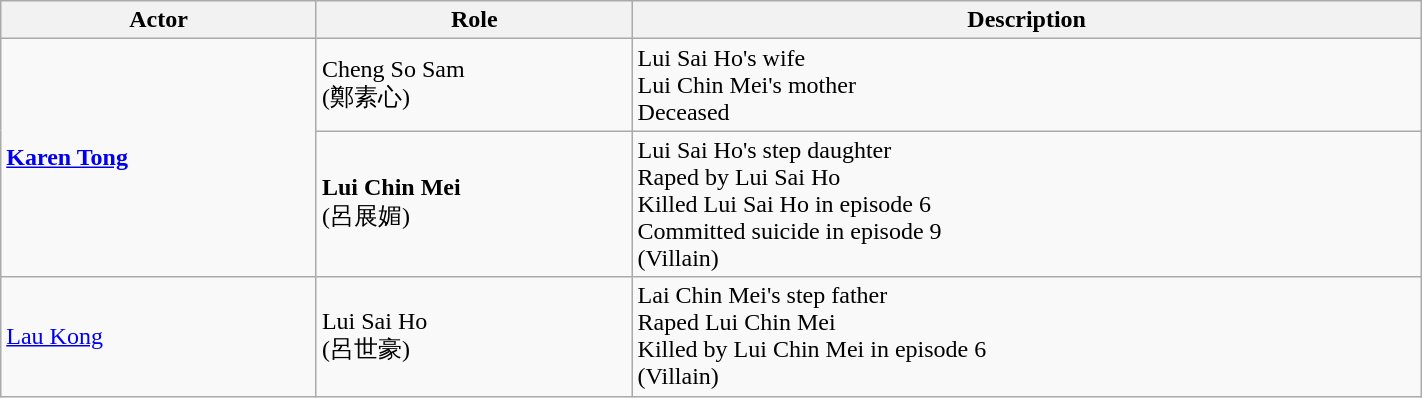<table class="wikitable" width="75%">
<tr>
<th style="width:6%">Actor</th>
<th style="width:6%">Role</th>
<th style="width:15%">Description</th>
</tr>
<tr>
<td rowspan="2"><strong><a href='#'>Karen Tong</a></strong></td>
<td>Cheng So Sam<br>(鄭素心)</td>
<td>Lui Sai Ho's wife<br>Lui Chin Mei's mother<br>Deceased</td>
</tr>
<tr>
<td><strong>Lui Chin Mei</strong><br>(呂展媚)</td>
<td>Lui Sai Ho's step daughter<br>Raped by Lui Sai Ho<br>Killed Lui Sai Ho in episode 6<br>Committed suicide in episode 9<br>(Villain)</td>
</tr>
<tr>
<td><a href='#'>Lau Kong</a></td>
<td>Lui Sai Ho<br>(呂世豪)</td>
<td>Lai Chin Mei's step father<br>Raped Lui Chin Mei<br>Killed by Lui Chin Mei in episode 6<br>(Villain)</td>
</tr>
</table>
